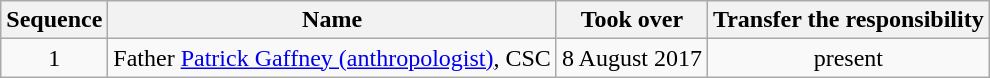<table class="wikitable sortable">
<tr>
<th>Sequence</th>
<th>Name</th>
<th>Took over</th>
<th>Transfer the responsibility</th>
</tr>
<tr>
<td align="center">1</td>
<td align="center">Father <a href='#'>Patrick Gaffney (anthropologist)</a>, CSC</td>
<td align="center">8 August 2017</td>
<td align="center">present</td>
</tr>
</table>
